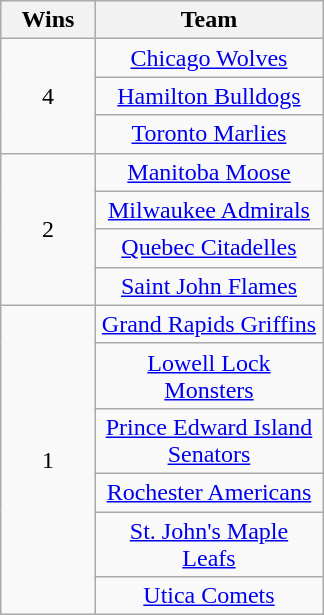<table class="wikitable" style="text-align:center; margin-left:1em; float:right">
<tr>
<th width="55">Wins</th>
<th align="center" width="145">Team</th>
</tr>
<tr>
<td rowspan=3>4</td>
<td><a href='#'>Chicago Wolves</a></td>
</tr>
<tr>
<td><a href='#'>Hamilton Bulldogs</a></td>
</tr>
<tr>
<td><a href='#'>Toronto Marlies</a></td>
</tr>
<tr>
<td rowspan=4>2</td>
<td><a href='#'>Manitoba Moose</a></td>
</tr>
<tr>
<td><a href='#'>Milwaukee Admirals</a></td>
</tr>
<tr>
<td><a href='#'>Quebec Citadelles</a></td>
</tr>
<tr>
<td><a href='#'>Saint John Flames</a></td>
</tr>
<tr>
<td rowspan=6>1</td>
<td><a href='#'>Grand Rapids Griffins</a></td>
</tr>
<tr>
<td><a href='#'>Lowell Lock Monsters</a></td>
</tr>
<tr>
<td><a href='#'>Prince Edward Island Senators</a></td>
</tr>
<tr>
<td><a href='#'>Rochester Americans</a></td>
</tr>
<tr>
<td><a href='#'>St. John's Maple Leafs</a></td>
</tr>
<tr>
<td><a href='#'>Utica Comets</a></td>
</tr>
</table>
